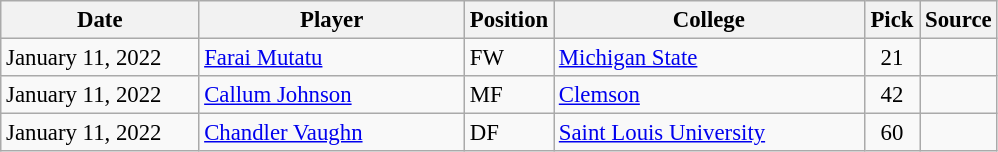<table class="wikitable" style="text-align:left; font-size:95%;">
<tr>
<th style="background:; width:125px;">Date</th>
<th style="background:; width:170px;">Player</th>
<th style="background:; width:50px;">Position</th>
<th style="background:; width:200px;">College</th>
<th style="background:; width:30px;">Pick</th>
<th style="background:; width:30px;">Source</th>
</tr>
<tr>
<td>January 11, 2022</td>
<td> <a href='#'>Farai Mutatu</a></td>
<td>FW</td>
<td><a href='#'>Michigan State</a></td>
<td align=center>21</td>
<td align=center></td>
</tr>
<tr>
<td>January 11, 2022</td>
<td> <a href='#'>Callum Johnson</a></td>
<td>MF</td>
<td><a href='#'>Clemson</a></td>
<td align=center>42</td>
<td align=center></td>
</tr>
<tr>
<td>January 11, 2022</td>
<td> <a href='#'>Chandler Vaughn</a></td>
<td>DF</td>
<td><a href='#'>Saint Louis University</a></td>
<td align=center>60</td>
<td align=center></td>
</tr>
</table>
